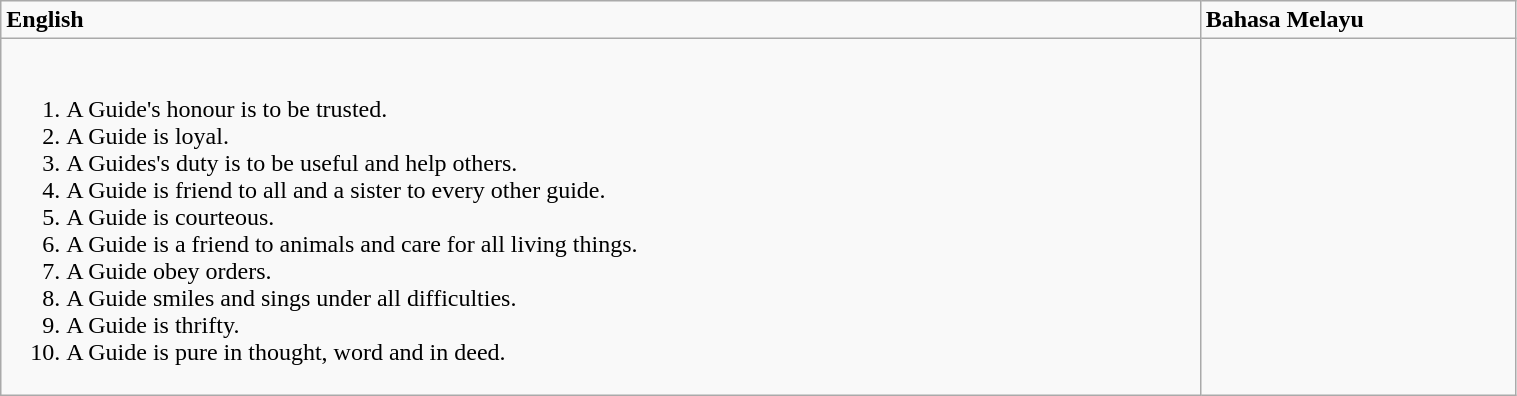<table class="wikitable" width="80%">
<tr>
<td><strong>English</strong></td>
<td><strong>Bahasa Melayu</strong></td>
</tr>
<tr>
<td><br><ol><li>A Guide's honour is to be trusted.</li><li>A Guide is loyal.</li><li>A Guides's duty is to be useful and help others.</li><li>A Guide is friend to all and a sister to every other guide.</li><li>A Guide is courteous.</li><li>A Guide is a friend to animals and care for all living things.</li><li>A Guide obey orders.</li><li>A Guide smiles and sings under all difficulties.</li><li>A Guide is thrifty.</li><li>A Guide is pure in thought, word and in deed.</li></ol></td>
<td></td>
</tr>
</table>
